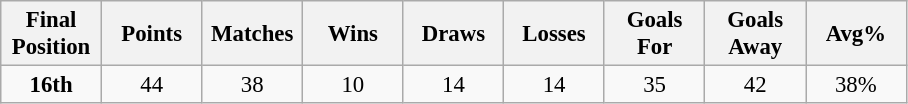<table class="wikitable" style="font-size: 95%; text-align: center;">
<tr>
<th width=60>Final Position</th>
<th width=60>Points</th>
<th width=60>Matches</th>
<th width=60>Wins</th>
<th width=60>Draws</th>
<th width=60>Losses</th>
<th width=60>Goals For</th>
<th width=60>Goals Away</th>
<th width=60>Avg%</th>
</tr>
<tr>
<td><strong>16th</strong></td>
<td>44</td>
<td>38</td>
<td>10</td>
<td>14</td>
<td>14</td>
<td>35</td>
<td>42</td>
<td>38%</td>
</tr>
</table>
